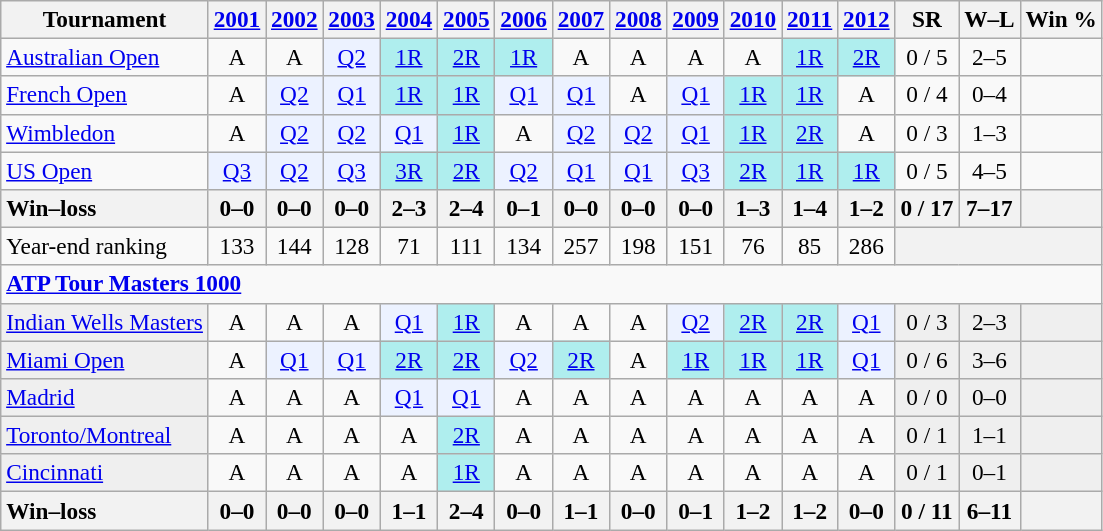<table class=wikitable style=text-align:center;font-size:97%>
<tr>
<th>Tournament</th>
<th><a href='#'>2001</a></th>
<th><a href='#'>2002</a></th>
<th><a href='#'>2003</a></th>
<th><a href='#'>2004</a></th>
<th><a href='#'>2005</a></th>
<th><a href='#'>2006</a></th>
<th><a href='#'>2007</a></th>
<th><a href='#'>2008</a></th>
<th><a href='#'>2009</a></th>
<th><a href='#'>2010</a></th>
<th><a href='#'>2011</a></th>
<th><a href='#'>2012</a></th>
<th>SR</th>
<th>W–L</th>
<th>Win %</th>
</tr>
<tr>
<td align=left><a href='#'>Australian Open</a></td>
<td>A</td>
<td>A</td>
<td bgcolor=ecf2ff><a href='#'>Q2</a></td>
<td bgcolor=afeeee><a href='#'>1R</a></td>
<td bgcolor=afeeee><a href='#'>2R</a></td>
<td bgcolor=afeeee><a href='#'>1R</a></td>
<td>A</td>
<td>A</td>
<td>A</td>
<td>A</td>
<td bgcolor=afeeee><a href='#'>1R</a></td>
<td bgcolor=afeeee><a href='#'>2R</a></td>
<td>0 / 5</td>
<td>2–5</td>
<td></td>
</tr>
<tr>
<td align=left><a href='#'>French Open</a></td>
<td>A</td>
<td bgcolor=ecf2ff><a href='#'>Q2</a></td>
<td bgcolor=ecf2ff><a href='#'>Q1</a></td>
<td bgcolor=afeeee><a href='#'>1R</a></td>
<td bgcolor=afeeee><a href='#'>1R</a></td>
<td bgcolor=ecf2ff><a href='#'>Q1</a></td>
<td bgcolor=ecf2ff><a href='#'>Q1</a></td>
<td>A</td>
<td bgcolor=ecf2ff><a href='#'>Q1</a></td>
<td bgcolor=afeeee><a href='#'>1R</a></td>
<td bgcolor=afeeee><a href='#'>1R</a></td>
<td>A</td>
<td>0 / 4</td>
<td>0–4</td>
<td></td>
</tr>
<tr>
<td align=left><a href='#'>Wimbledon</a></td>
<td>A</td>
<td bgcolor=ecf2ff><a href='#'>Q2</a></td>
<td bgcolor=ecf2ff><a href='#'>Q2</a></td>
<td bgcolor=ecf2ff><a href='#'>Q1</a></td>
<td bgcolor=afeeee><a href='#'>1R</a></td>
<td>A</td>
<td bgcolor=ecf2ff><a href='#'>Q2</a></td>
<td bgcolor=ecf2ff><a href='#'>Q2</a></td>
<td bgcolor=ecf2ff><a href='#'>Q1</a></td>
<td bgcolor=afeeee><a href='#'>1R</a></td>
<td bgcolor=afeeee><a href='#'>2R</a></td>
<td>A</td>
<td>0 / 3</td>
<td>1–3</td>
<td></td>
</tr>
<tr>
<td align=left><a href='#'>US Open</a></td>
<td bgcolor=ecf2ff><a href='#'>Q3</a></td>
<td bgcolor=ecf2ff><a href='#'>Q2</a></td>
<td bgcolor=ecf2ff><a href='#'>Q3</a></td>
<td bgcolor=afeeee><a href='#'>3R</a></td>
<td bgcolor=afeeee><a href='#'>2R</a></td>
<td bgcolor=ecf2ff><a href='#'>Q2</a></td>
<td bgcolor=ecf2ff><a href='#'>Q1</a></td>
<td bgcolor=ecf2ff><a href='#'>Q1</a></td>
<td bgcolor=ecf2ff><a href='#'>Q3</a></td>
<td bgcolor=afeeee><a href='#'>2R</a></td>
<td bgcolor=afeeee><a href='#'>1R</a></td>
<td bgcolor=afeeee><a href='#'>1R</a></td>
<td>0 / 5</td>
<td>4–5</td>
<td></td>
</tr>
<tr>
<th style=text-align:left>Win–loss</th>
<th>0–0</th>
<th>0–0</th>
<th>0–0</th>
<th>2–3</th>
<th>2–4</th>
<th>0–1</th>
<th>0–0</th>
<th>0–0</th>
<th>0–0</th>
<th>1–3</th>
<th>1–4</th>
<th>1–2</th>
<th>0 / 17</th>
<th>7–17</th>
<th></th>
</tr>
<tr>
<td align=left>Year-end ranking</td>
<td>133</td>
<td>144</td>
<td>128</td>
<td>71</td>
<td>111</td>
<td>134</td>
<td>257</td>
<td>198</td>
<td>151</td>
<td>76</td>
<td>85</td>
<td>286</td>
<th colspan=3></th>
</tr>
<tr>
<td colspan=25 style=text-align:left><strong><a href='#'>ATP Tour Masters 1000</a></strong></td>
</tr>
<tr>
<td bgcolor=efefef align=left><a href='#'>Indian Wells Masters</a></td>
<td>A</td>
<td>A</td>
<td>A</td>
<td bgcolor=ecf2ff><a href='#'>Q1</a></td>
<td bgcolor=afeeee><a href='#'>1R</a></td>
<td>A</td>
<td>A</td>
<td>A</td>
<td bgcolor=ecf2ff><a href='#'>Q2</a></td>
<td bgcolor=afeeee><a href='#'>2R</a></td>
<td bgcolor=afeeee><a href='#'>2R</a></td>
<td bgcolor=ecf2ff><a href='#'>Q1</a></td>
<td bgcolor=efefef>0 / 3</td>
<td bgcolor=efefef>2–3</td>
<td bgcolor=efefef></td>
</tr>
<tr>
<td bgcolor=efefef align=left><a href='#'>Miami Open</a></td>
<td>A</td>
<td bgcolor=ecf2ff><a href='#'>Q1</a></td>
<td bgcolor=ecf2ff><a href='#'>Q1</a></td>
<td bgcolor=afeeee><a href='#'>2R</a></td>
<td bgcolor=afeeee><a href='#'>2R</a></td>
<td bgcolor=ecf2ff><a href='#'>Q2</a></td>
<td bgcolor=afeeee><a href='#'>2R</a></td>
<td>A</td>
<td bgcolor=afeeee><a href='#'>1R</a></td>
<td bgcolor=afeeee><a href='#'>1R</a></td>
<td bgcolor=afeeee><a href='#'>1R</a></td>
<td bgcolor=ecf2ff><a href='#'>Q1</a></td>
<td bgcolor=efefef>0 / 6</td>
<td bgcolor=efefef>3–6</td>
<td bgcolor=efefef></td>
</tr>
<tr>
<td bgcolor=efefef align=left><a href='#'>Madrid</a></td>
<td>A</td>
<td>A</td>
<td>A</td>
<td bgcolor=ecf2ff><a href='#'>Q1</a></td>
<td bgcolor=ecf2ff><a href='#'>Q1</a></td>
<td>A</td>
<td>A</td>
<td>A</td>
<td>A</td>
<td>A</td>
<td>A</td>
<td>A</td>
<td bgcolor=efefef>0 / 0</td>
<td bgcolor=efefef>0–0</td>
<td bgcolor=efefef></td>
</tr>
<tr>
<td bgcolor=efefef align=left><a href='#'>Toronto/Montreal</a></td>
<td>A</td>
<td>A</td>
<td>A</td>
<td>A</td>
<td bgcolor=afeeee><a href='#'>2R</a></td>
<td>A</td>
<td>A</td>
<td>A</td>
<td>A</td>
<td>A</td>
<td>A</td>
<td>A</td>
<td bgcolor=efefef>0 / 1</td>
<td bgcolor=efefef>1–1</td>
<td bgcolor=efefef></td>
</tr>
<tr>
<td bgcolor=efefef align=left><a href='#'>Cincinnati</a></td>
<td>A</td>
<td>A</td>
<td>A</td>
<td>A</td>
<td bgcolor=afeeee><a href='#'>1R</a></td>
<td>A</td>
<td>A</td>
<td>A</td>
<td>A</td>
<td>A</td>
<td>A</td>
<td>A</td>
<td bgcolor=efefef>0 / 1</td>
<td bgcolor=efefef>0–1</td>
<td bgcolor=efefef></td>
</tr>
<tr>
<th style=text-align:left>Win–loss</th>
<th>0–0</th>
<th>0–0</th>
<th>0–0</th>
<th>1–1</th>
<th>2–4</th>
<th>0–0</th>
<th>1–1</th>
<th>0–0</th>
<th>0–1</th>
<th>1–2</th>
<th>1–2</th>
<th>0–0</th>
<th>0 / 11</th>
<th>6–11</th>
<th></th>
</tr>
</table>
